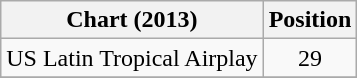<table class="wikitable">
<tr>
<th scope="col">Chart (2013)</th>
<th scope="col">Position</th>
</tr>
<tr>
<td>US Latin Tropical Airplay</td>
<td style="text-align:center;">29</td>
</tr>
<tr>
</tr>
</table>
